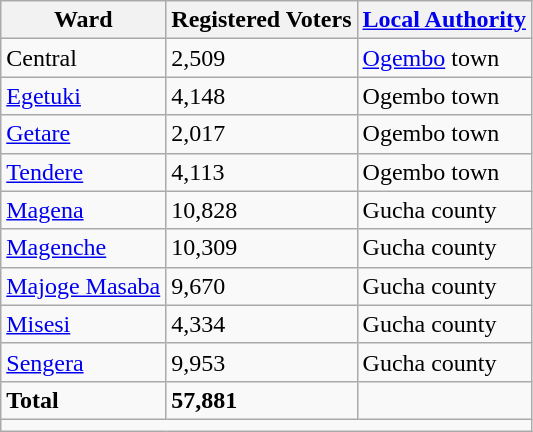<table class="wikitable">
<tr>
<th>Ward</th>
<th>Registered Voters</th>
<th><a href='#'>Local Authority</a></th>
</tr>
<tr>
<td>Central</td>
<td>2,509</td>
<td><a href='#'>Ogembo</a> town</td>
</tr>
<tr>
<td><a href='#'>Egetuki</a></td>
<td>4,148</td>
<td>Ogembo town</td>
</tr>
<tr>
<td><a href='#'>Getare</a></td>
<td>2,017</td>
<td>Ogembo town</td>
</tr>
<tr>
<td><a href='#'>Tendere</a></td>
<td>4,113</td>
<td>Ogembo town</td>
</tr>
<tr>
<td><a href='#'>Magena</a></td>
<td>10,828</td>
<td>Gucha county</td>
</tr>
<tr>
<td><a href='#'>Magenche</a></td>
<td>10,309</td>
<td>Gucha county</td>
</tr>
<tr>
<td><a href='#'>Majoge Masaba</a></td>
<td>9,670</td>
<td>Gucha county</td>
</tr>
<tr>
<td><a href='#'>Misesi</a></td>
<td>4,334</td>
<td>Gucha county</td>
</tr>
<tr>
<td><a href='#'>Sengera</a></td>
<td>9,953</td>
<td>Gucha county</td>
</tr>
<tr>
<td><strong>Total</strong></td>
<td><strong>57,881</strong></td>
<td></td>
</tr>
<tr>
<td colspan="3"></td>
</tr>
</table>
